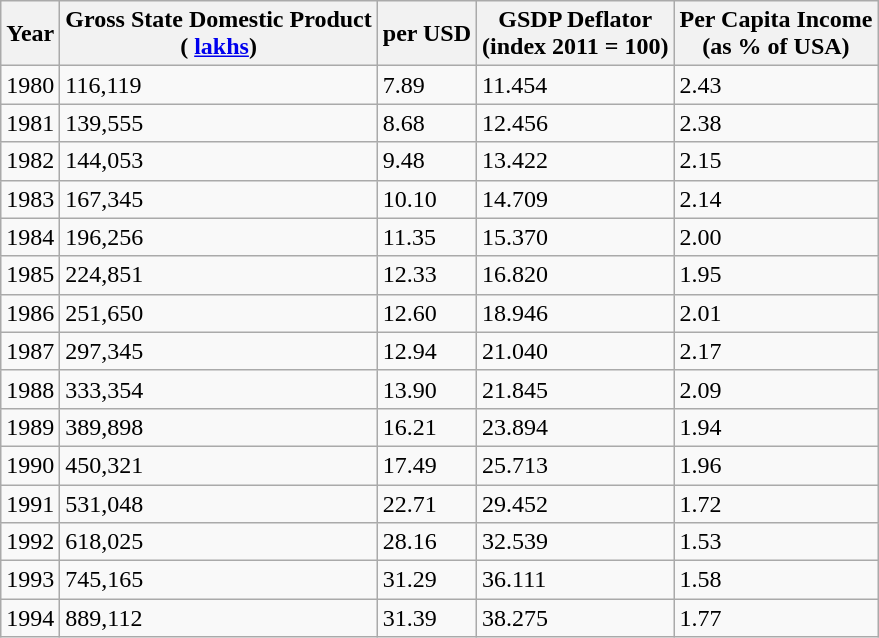<table class="wikitable">
<tr>
<th>Year</th>
<th>Gross State Domestic Product<br>( <a href='#'>lakhs</a>)</th>
<th> per USD</th>
<th>GSDP Deflator <br>(index 2011 = 100)</th>
<th>Per Capita Income<br>(as % of USA)</th>
</tr>
<tr>
<td>1980</td>
<td>116,119</td>
<td>7.89</td>
<td>11.454</td>
<td>2.43</td>
</tr>
<tr>
<td>1981</td>
<td>139,555</td>
<td>8.68</td>
<td>12.456</td>
<td>2.38</td>
</tr>
<tr>
<td>1982</td>
<td>144,053</td>
<td>9.48</td>
<td>13.422</td>
<td>2.15</td>
</tr>
<tr>
<td>1983</td>
<td>167,345</td>
<td>10.10</td>
<td>14.709</td>
<td>2.14</td>
</tr>
<tr>
<td>1984</td>
<td>196,256</td>
<td>11.35</td>
<td>15.370</td>
<td>2.00</td>
</tr>
<tr>
<td>1985</td>
<td>224,851</td>
<td>12.33</td>
<td>16.820</td>
<td>1.95</td>
</tr>
<tr>
<td>1986</td>
<td>251,650</td>
<td>12.60</td>
<td>18.946</td>
<td>2.01</td>
</tr>
<tr>
<td>1987</td>
<td>297,345</td>
<td>12.94</td>
<td>21.040</td>
<td>2.17</td>
</tr>
<tr>
<td>1988</td>
<td>333,354</td>
<td>13.90</td>
<td>21.845</td>
<td>2.09</td>
</tr>
<tr>
<td>1989</td>
<td>389,898</td>
<td>16.21</td>
<td>23.894</td>
<td>1.94</td>
</tr>
<tr>
<td>1990</td>
<td>450,321</td>
<td>17.49</td>
<td>25.713</td>
<td>1.96</td>
</tr>
<tr>
<td>1991</td>
<td>531,048</td>
<td>22.71</td>
<td>29.452</td>
<td>1.72</td>
</tr>
<tr>
<td>1992</td>
<td>618,025</td>
<td>28.16</td>
<td>32.539</td>
<td>1.53</td>
</tr>
<tr>
<td>1993</td>
<td>745,165</td>
<td>31.29</td>
<td>36.111</td>
<td>1.58</td>
</tr>
<tr>
<td>1994</td>
<td>889,112</td>
<td>31.39</td>
<td>38.275</td>
<td>1.77</td>
</tr>
</table>
